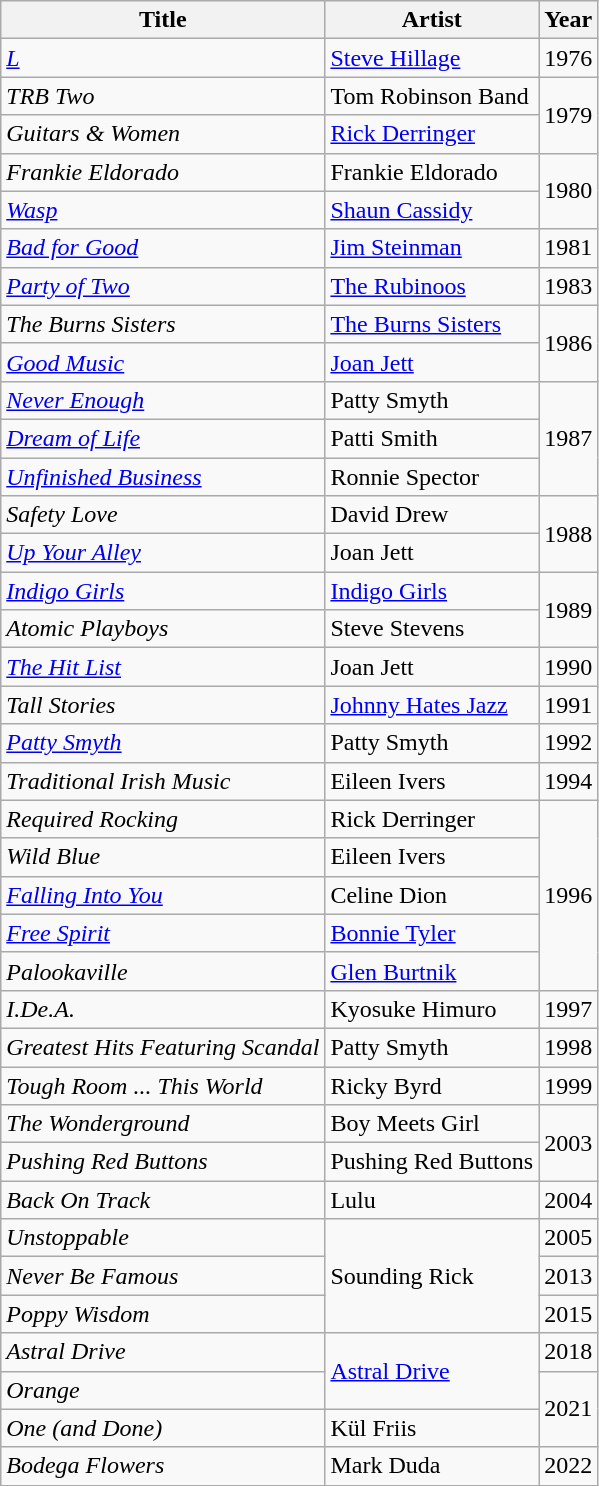<table class="wikitable">
<tr>
<th>Title</th>
<th>Artist</th>
<th>Year</th>
</tr>
<tr>
<td><em><a href='#'>L</a></em></td>
<td><a href='#'>Steve Hillage</a></td>
<td>1976</td>
</tr>
<tr>
<td><em>TRB Two</em></td>
<td>Tom Robinson Band</td>
<td rowspan="2">1979</td>
</tr>
<tr>
<td><em>Guitars & Women</em></td>
<td><a href='#'>Rick Derringer</a></td>
</tr>
<tr>
<td><em>Frankie Eldorado</em></td>
<td>Frankie Eldorado</td>
<td rowspan="2">1980</td>
</tr>
<tr>
<td><em><a href='#'>Wasp</a></em></td>
<td><a href='#'>Shaun Cassidy</a></td>
</tr>
<tr>
<td><em><a href='#'>Bad for Good</a></em></td>
<td><a href='#'>Jim Steinman</a></td>
<td>1981</td>
</tr>
<tr>
<td><em><a href='#'>Party of Two</a></em></td>
<td><a href='#'>The Rubinoos</a></td>
<td>1983</td>
</tr>
<tr>
<td><em>The Burns Sisters</em></td>
<td><a href='#'>The Burns Sisters</a></td>
<td rowspan="2">1986</td>
</tr>
<tr>
<td><em><a href='#'>Good Music</a></em></td>
<td><a href='#'>Joan Jett</a></td>
</tr>
<tr>
<td><em><a href='#'>Never Enough</a></em></td>
<td>Patty Smyth</td>
<td rowspan="3">1987</td>
</tr>
<tr>
<td><em><a href='#'>Dream of Life</a></em></td>
<td>Patti Smith</td>
</tr>
<tr>
<td><em><a href='#'>Unfinished Business</a></em></td>
<td>Ronnie Spector</td>
</tr>
<tr>
<td><em>Safety Love</em></td>
<td>David Drew</td>
<td rowspan="2">1988</td>
</tr>
<tr>
<td><em><a href='#'>Up Your Alley</a></em></td>
<td>Joan Jett</td>
</tr>
<tr>
<td><em><a href='#'>Indigo Girls</a></em></td>
<td><a href='#'>Indigo Girls</a></td>
<td rowspan="2">1989</td>
</tr>
<tr>
<td><em>Atomic Playboys</em></td>
<td>Steve Stevens</td>
</tr>
<tr>
<td><em><a href='#'>The Hit List</a></em></td>
<td>Joan Jett</td>
<td>1990</td>
</tr>
<tr>
<td><em>Tall Stories</em></td>
<td><a href='#'>Johnny Hates Jazz</a></td>
<td>1991</td>
</tr>
<tr>
<td><em><a href='#'>Patty Smyth</a></em></td>
<td>Patty Smyth</td>
<td>1992</td>
</tr>
<tr>
<td><em>Traditional Irish Music</em></td>
<td>Eileen Ivers</td>
<td>1994</td>
</tr>
<tr>
<td><em>Required Rocking</em></td>
<td>Rick Derringer</td>
<td rowspan="5">1996</td>
</tr>
<tr>
<td><em>Wild Blue</em></td>
<td>Eileen Ivers</td>
</tr>
<tr>
<td><em><a href='#'>Falling Into You</a></em></td>
<td>Celine Dion</td>
</tr>
<tr>
<td><em><a href='#'>Free Spirit</a></em></td>
<td><a href='#'>Bonnie Tyler</a></td>
</tr>
<tr>
<td><em>Palookaville</em></td>
<td><a href='#'>Glen Burtnik</a></td>
</tr>
<tr>
<td><em>I.De.A.</em></td>
<td>Kyosuke Himuro</td>
<td>1997</td>
</tr>
<tr>
<td><em>Greatest Hits Featuring Scandal</em></td>
<td>Patty Smyth</td>
<td>1998</td>
</tr>
<tr>
<td><em>Tough Room ... This World</em></td>
<td>Ricky Byrd</td>
<td>1999</td>
</tr>
<tr>
<td><em>The Wonderground</em></td>
<td>Boy Meets Girl</td>
<td rowspan="2">2003</td>
</tr>
<tr>
<td><em>Pushing Red Buttons</em></td>
<td>Pushing Red Buttons</td>
</tr>
<tr>
<td><em>Back On Track</em></td>
<td>Lulu</td>
<td>2004</td>
</tr>
<tr>
<td><em>Unstoppable</em></td>
<td rowspan="3">Sounding Rick</td>
<td>2005</td>
</tr>
<tr>
<td><em>Never Be Famous</em></td>
<td>2013</td>
</tr>
<tr>
<td><em>Poppy Wisdom</em></td>
<td>2015</td>
</tr>
<tr>
<td><em>Astral Drive</em></td>
<td rowspan="2"><a href='#'>Astral Drive</a></td>
<td>2018</td>
</tr>
<tr>
<td><em>Orange</em></td>
<td rowspan="2">2021</td>
</tr>
<tr>
<td><em>One (and Done)</em></td>
<td>Kül Friis</td>
</tr>
<tr>
<td><em>Bodega Flowers</em></td>
<td>Mark Duda</td>
<td>2022</td>
</tr>
</table>
